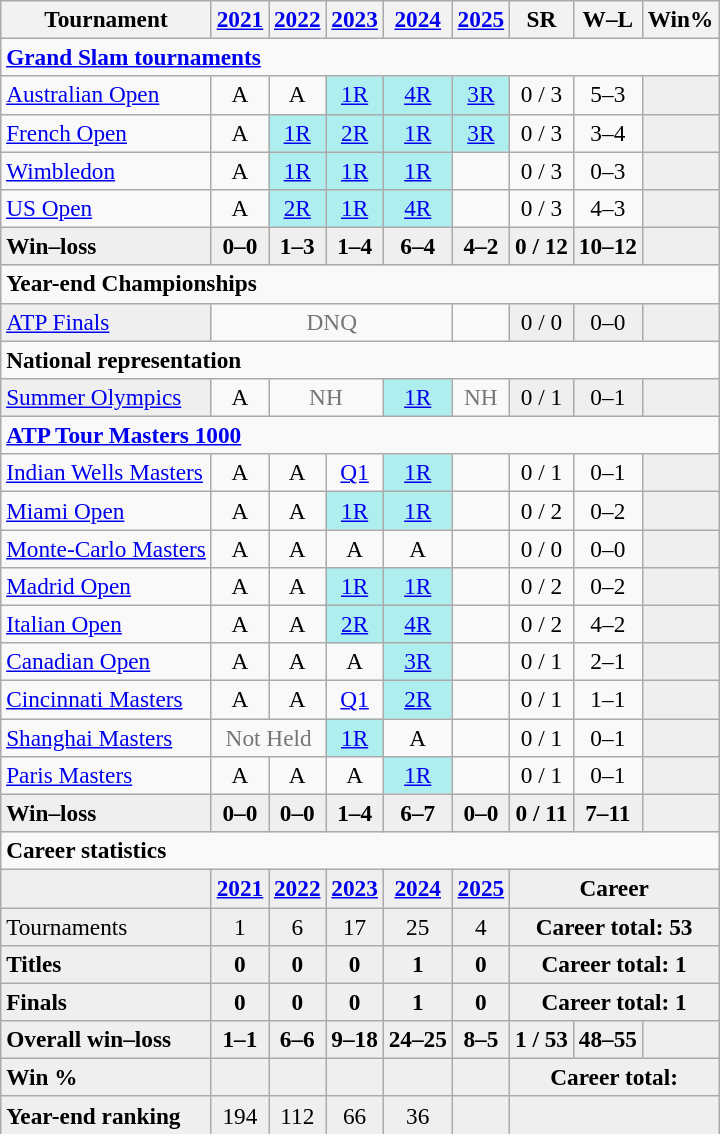<table class="wikitable nowrap" style=text-align:center;font-size:97%>
<tr>
<th>Tournament</th>
<th><a href='#'>2021</a></th>
<th><a href='#'>2022</a></th>
<th><a href='#'>2023</a></th>
<th><a href='#'>2024</a></th>
<th><a href='#'>2025</a></th>
<th>SR</th>
<th>W–L</th>
<th>Win%</th>
</tr>
<tr>
<td colspan="9" align="left"><strong><a href='#'>Grand Slam tournaments</a></strong></td>
</tr>
<tr>
<td align=left><a href='#'>Australian Open</a></td>
<td>A</td>
<td>A</td>
<td bgcolor=afeeee><a href='#'>1R</a></td>
<td bgcolor=afeeee><a href='#'>4R</a></td>
<td bgcolor=afeeee><a href='#'>3R</a></td>
<td>0 / 3</td>
<td>5–3</td>
<td bgcolor=efefef></td>
</tr>
<tr>
<td align=left><a href='#'>French Open</a></td>
<td>A</td>
<td bgcolor=afeeee><a href='#'>1R</a></td>
<td bgcolor=afeeee><a href='#'>2R</a></td>
<td bgcolor=afeeee><a href='#'>1R</a></td>
<td bgcolor=afeeee><a href='#'>3R</a></td>
<td>0 / 3</td>
<td>3–4</td>
<td bgcolor=efefef></td>
</tr>
<tr>
<td align=left><a href='#'>Wimbledon</a></td>
<td>A</td>
<td bgcolor=afeeee><a href='#'>1R</a></td>
<td bgcolor=afeeee><a href='#'>1R</a></td>
<td bgcolor=afeeee><a href='#'>1R</a></td>
<td></td>
<td>0 / 3</td>
<td>0–3</td>
<td bgcolor=efefef></td>
</tr>
<tr>
<td align=left><a href='#'>US Open</a></td>
<td>A</td>
<td bgcolor=afeeee><a href='#'>2R</a></td>
<td bgcolor=afeeee><a href='#'>1R</a></td>
<td bgcolor=afeeee><a href='#'>4R</a></td>
<td></td>
<td>0 / 3</td>
<td>4–3</td>
<td bgcolor=efefef></td>
</tr>
<tr style=font-weight:bold;background:#efefef>
<td align=left>Win–loss</td>
<td>0–0</td>
<td>1–3</td>
<td>1–4</td>
<td>6–4</td>
<td>4–2</td>
<td>0 / 12</td>
<td>10–12</td>
<td><br></td>
</tr>
<tr>
<td colspan="9" align="left"><strong>Year-end Championships</strong></td>
</tr>
<tr>
<td bgcolor=efefef align=left><a href='#'>ATP Finals</a></td>
<td colspan=4 style=color:#767676>DNQ</td>
<td></td>
<td bgcolor=efefef>0 / 0</td>
<td bgcolor=efefef>0–0</td>
<td bgcolor=efefef></td>
</tr>
<tr>
<td colspan="9" align="left"><strong>National representation</strong></td>
</tr>
<tr>
<td bgcolor=efefef align=left><a href='#'>Summer Olympics</a></td>
<td>A</td>
<td colspan=2 style=color:#767676>NH</td>
<td bgcolor=afeeee><a href='#'>1R</a></td>
<td style=color:#767676>NH</td>
<td bgcolor=efefef>0 / 1</td>
<td bgcolor=efefef>0–1</td>
<td bgcolor=efefef></td>
</tr>
<tr>
<td colspan="9" align="left"><strong><a href='#'>ATP Tour Masters 1000</a></strong></td>
</tr>
<tr>
<td align=left><a href='#'>Indian Wells Masters</a></td>
<td>A</td>
<td>A</td>
<td><a href='#'>Q1</a></td>
<td bgcolor=afeeee><a href='#'>1R</a></td>
<td></td>
<td>0 / 1</td>
<td>0–1</td>
<td bgcolor=efefef></td>
</tr>
<tr>
<td align=left><a href='#'>Miami Open</a></td>
<td>A</td>
<td>A</td>
<td bgcolor=afeeee><a href='#'>1R</a></td>
<td bgcolor=afeeee><a href='#'>1R</a></td>
<td></td>
<td>0 / 2</td>
<td>0–2</td>
<td bgcolor=efefef></td>
</tr>
<tr>
<td align=left><a href='#'>Monte-Carlo Masters</a></td>
<td>A</td>
<td>A</td>
<td>A</td>
<td>A</td>
<td></td>
<td>0 / 0</td>
<td>0–0</td>
<td bgcolor=efefef></td>
</tr>
<tr>
<td align=left><a href='#'>Madrid Open</a></td>
<td>A</td>
<td>A</td>
<td bgcolor=afeeee><a href='#'>1R</a></td>
<td bgcolor=afeeee><a href='#'>1R</a></td>
<td></td>
<td>0 / 2</td>
<td>0–2</td>
<td bgcolor=efefef></td>
</tr>
<tr>
<td align=left><a href='#'>Italian Open</a></td>
<td>A</td>
<td>A</td>
<td bgcolor=afeeee><a href='#'>2R</a></td>
<td bgcolor=afeeee><a href='#'>4R</a></td>
<td></td>
<td>0 / 2</td>
<td>4–2</td>
<td bgcolor=efefef></td>
</tr>
<tr>
<td align=left><a href='#'>Canadian Open</a></td>
<td>A</td>
<td>A</td>
<td>A</td>
<td bgcolor=afeeee><a href='#'>3R</a></td>
<td></td>
<td>0 / 1</td>
<td>2–1</td>
<td bgcolor=efefef></td>
</tr>
<tr>
<td align=left><a href='#'>Cincinnati Masters</a></td>
<td>A</td>
<td>A</td>
<td><a href='#'>Q1</a></td>
<td bgcolor=afeeee><a href='#'>2R</a></td>
<td></td>
<td>0 / 1</td>
<td>1–1</td>
<td bgcolor=efefef></td>
</tr>
<tr>
<td align=left><a href='#'>Shanghai Masters</a></td>
<td colspan=2 style=color:#767676>Not Held</td>
<td bgcolor=afeeee><a href='#'>1R</a></td>
<td>A</td>
<td></td>
<td>0 / 1</td>
<td>0–1</td>
<td bgcolor=efefef></td>
</tr>
<tr>
<td align=left><a href='#'>Paris Masters</a></td>
<td>A</td>
<td>A</td>
<td>A</td>
<td bgcolor=afeeee><a href='#'>1R</a></td>
<td></td>
<td>0 / 1</td>
<td>0–1</td>
<td bgcolor=efefef></td>
</tr>
<tr style=font-weight:bold;background:#efefef>
<td align=left>Win–loss</td>
<td>0–0</td>
<td>0–0</td>
<td>1–4</td>
<td>6–7</td>
<td>0–0</td>
<td>0 / 11</td>
<td>7–11</td>
<td bgcolor=efefef></td>
</tr>
<tr>
<td colspan="9" align="left"><strong>Career statistics</strong></td>
</tr>
<tr style=background:#efefef;font-weight:bold>
<td></td>
<td><a href='#'>2021</a></td>
<td><a href='#'>2022</a></td>
<td><a href='#'>2023</a></td>
<td><a href='#'>2024</a></td>
<td><a href='#'>2025</a></td>
<td colspan="3">Career</td>
</tr>
<tr bgcolor=efefef>
<td align=left>Tournaments</td>
<td>1</td>
<td>6</td>
<td>17</td>
<td>25</td>
<td>4</td>
<td colspan=3><strong>Career total: 53</strong></td>
</tr>
<tr style=font-weight:bold;background:#efefef>
<td align=left>Titles</td>
<td>0</td>
<td>0</td>
<td>0</td>
<td>1</td>
<td>0</td>
<td colspan=3>Career total: 1</td>
</tr>
<tr style=font-weight:bold;background:#efefef>
<td align=left>Finals</td>
<td>0</td>
<td>0</td>
<td>0</td>
<td>1</td>
<td>0</td>
<td colspan=3>Career total: 1</td>
</tr>
<tr style=font-weight:bold;background:#efefef>
<td align=left>Overall win–loss</td>
<td>1–1</td>
<td>6–6</td>
<td>9–18</td>
<td>24–25</td>
<td>8–5</td>
<td>1 / 53</td>
<td>48–55</td>
<td></td>
</tr>
<tr style=font-weight:bold;background:#efefef>
<td align=left>Win %</td>
<td></td>
<td></td>
<td></td>
<td></td>
<td></td>
<td colspan=3>Career total: </td>
</tr>
<tr bgcolor=efefef>
<td align=left><strong>Year-end ranking</strong></td>
<td>194</td>
<td>112</td>
<td>66</td>
<td>36</td>
<td></td>
<td colspan=3><br></td>
</tr>
</table>
